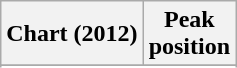<table class="wikitable sortable plainrowheaders">
<tr>
<th scope="col">Chart (2012)</th>
<th scope="col">Peak<br>position</th>
</tr>
<tr>
</tr>
<tr>
</tr>
<tr>
</tr>
<tr>
</tr>
<tr>
</tr>
<tr>
</tr>
<tr>
</tr>
<tr>
</tr>
<tr>
</tr>
<tr>
</tr>
<tr>
</tr>
<tr>
</tr>
<tr>
</tr>
<tr>
</tr>
<tr>
</tr>
</table>
